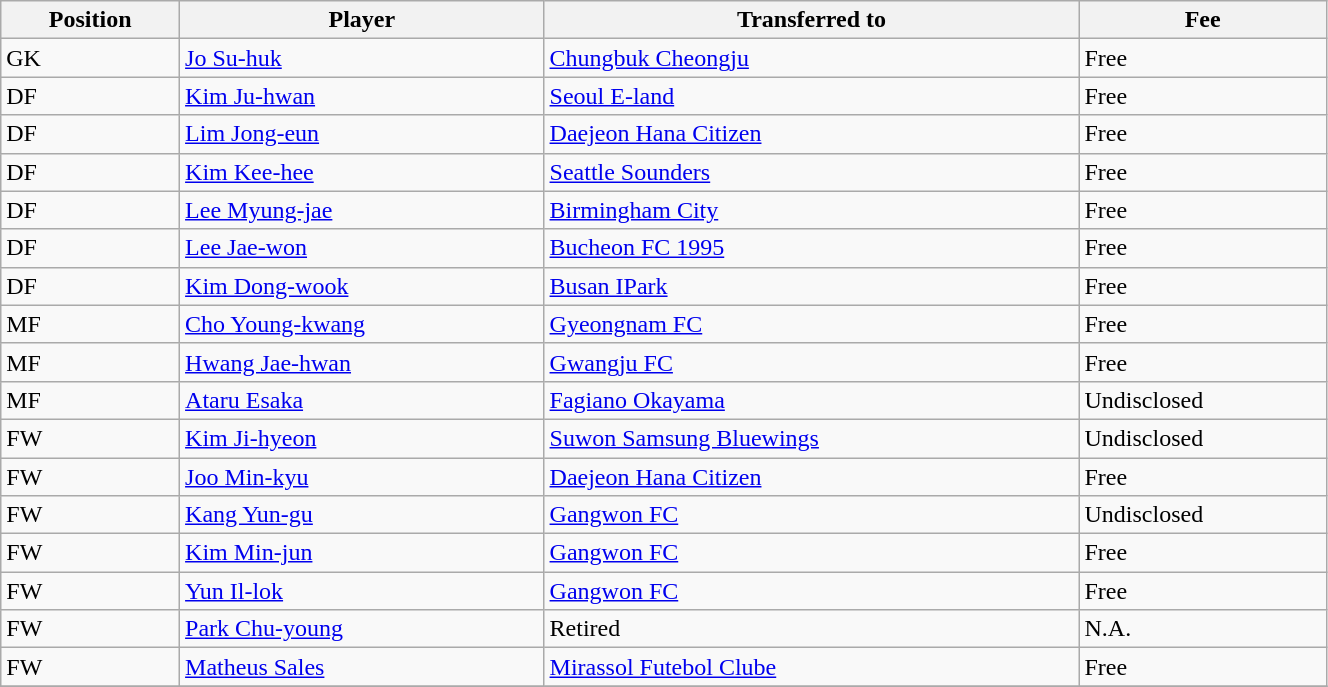<table class="wikitable sortable" style="width:70%; text-align:center; font-size:100%; text-align:left;">
<tr>
<th>Position</th>
<th>Player</th>
<th>Transferred to</th>
<th>Fee</th>
</tr>
<tr>
<td>GK</td>
<td> <a href='#'>Jo Su-huk</a></td>
<td> <a href='#'>Chungbuk Cheongju</a></td>
<td>Free</td>
</tr>
<tr>
<td>DF</td>
<td> <a href='#'>Kim Ju-hwan</a></td>
<td> <a href='#'>Seoul E-land</a></td>
<td>Free </td>
</tr>
<tr>
<td>DF</td>
<td> <a href='#'>Lim Jong-eun</a></td>
<td> <a href='#'>Daejeon Hana Citizen</a></td>
<td>Free </td>
</tr>
<tr>
<td>DF</td>
<td> <a href='#'>Kim Kee-hee</a></td>
<td> <a href='#'>Seattle Sounders</a></td>
<td>Free </td>
</tr>
<tr>
<td>DF</td>
<td> <a href='#'>Lee Myung-jae</a></td>
<td> <a href='#'>Birmingham City</a></td>
<td>Free </td>
</tr>
<tr>
<td>DF</td>
<td> <a href='#'>Lee Jae-won</a></td>
<td> <a href='#'>Bucheon FC 1995</a></td>
<td>Free</td>
</tr>
<tr>
<td>DF</td>
<td> <a href='#'>Kim Dong-wook</a></td>
<td> <a href='#'>Busan IPark</a></td>
<td>Free</td>
</tr>
<tr>
<td>MF</td>
<td> <a href='#'>Cho Young-kwang</a></td>
<td> <a href='#'>Gyeongnam FC</a></td>
<td>Free</td>
</tr>
<tr>
<td>MF</td>
<td> <a href='#'>Hwang Jae-hwan</a></td>
<td> <a href='#'>Gwangju FC</a></td>
<td>Free</td>
</tr>
<tr>
<td>MF</td>
<td> <a href='#'>Ataru Esaka</a></td>
<td> <a href='#'>Fagiano Okayama</a></td>
<td>Undisclosed </td>
</tr>
<tr>
<td>FW</td>
<td> <a href='#'>Kim Ji-hyeon</a></td>
<td> <a href='#'>Suwon Samsung Bluewings</a></td>
<td>Undisclosed</td>
</tr>
<tr>
<td>FW</td>
<td> <a href='#'>Joo Min-kyu</a></td>
<td> <a href='#'>Daejeon Hana Citizen</a></td>
<td>Free </td>
</tr>
<tr>
<td>FW</td>
<td> <a href='#'>Kang Yun-gu</a></td>
<td> <a href='#'>Gangwon FC</a></td>
<td>Undisclosed </td>
</tr>
<tr>
<td>FW</td>
<td> <a href='#'>Kim Min-jun</a></td>
<td> <a href='#'>Gangwon FC</a></td>
<td>Free</td>
</tr>
<tr>
<td>FW</td>
<td> <a href='#'>Yun Il-lok</a></td>
<td> <a href='#'>Gangwon FC</a></td>
<td>Free </td>
</tr>
<tr>
<td>FW</td>
<td> <a href='#'>Park Chu-young</a></td>
<td>Retired</td>
<td>N.A.</td>
</tr>
<tr>
<td>FW</td>
<td> <a href='#'>Matheus Sales</a></td>
<td> <a href='#'>Mirassol Futebol Clube</a></td>
<td>Free</td>
</tr>
<tr>
</tr>
</table>
